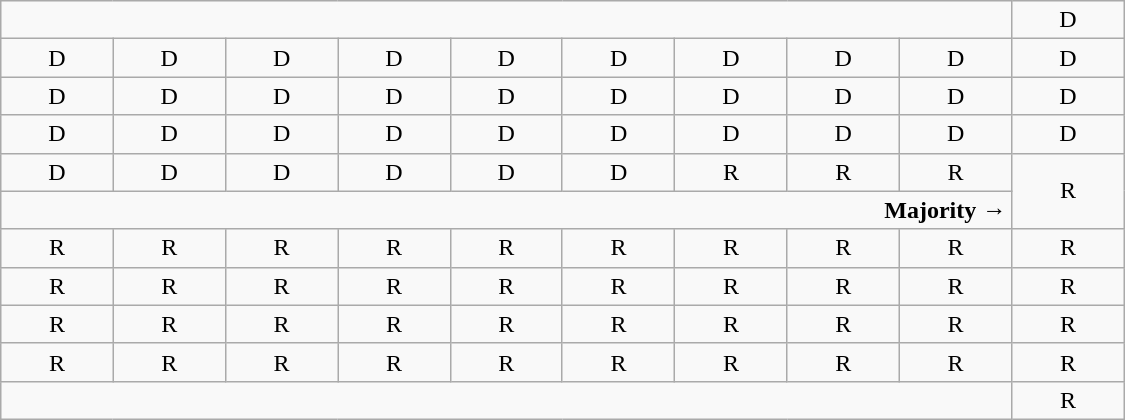<table class="wikitable" style="text-align:center" width=750px>
<tr>
<td colspan=9></td>
<td>D</td>
</tr>
<tr>
<td width=50px >D</td>
<td width=50px >D</td>
<td width=50px >D</td>
<td width=50px >D</td>
<td width=50px >D</td>
<td width=50px >D</td>
<td width=50px >D</td>
<td width=50px >D</td>
<td width=50px >D</td>
<td width=50px >D</td>
</tr>
<tr>
<td>D</td>
<td>D</td>
<td>D</td>
<td>D</td>
<td>D</td>
<td>D</td>
<td>D</td>
<td>D</td>
<td>D</td>
<td>D</td>
</tr>
<tr>
<td>D</td>
<td>D</td>
<td>D</td>
<td>D</td>
<td>D</td>
<td>D</td>
<td>D</td>
<td>D</td>
<td>D</td>
<td>D</td>
</tr>
<tr>
<td>D</td>
<td>D</td>
<td>D</td>
<td>D</td>
<td>D</td>
<td>D</td>
<td>R<br></td>
<td>R<br></td>
<td>R<br></td>
<td rowspan=2 >R<br></td>
</tr>
<tr>
<td colspan=9 align=right><strong>Majority →</strong></td>
</tr>
<tr>
<td>R</td>
<td>R<br></td>
<td>R<br></td>
<td>R</td>
<td>R</td>
<td>R</td>
<td>R</td>
<td>R</td>
<td>R<br></td>
<td>R<br></td>
</tr>
<tr>
<td>R</td>
<td>R</td>
<td>R</td>
<td>R</td>
<td>R</td>
<td>R</td>
<td>R</td>
<td>R</td>
<td>R</td>
<td>R</td>
</tr>
<tr>
<td>R</td>
<td>R</td>
<td>R</td>
<td>R</td>
<td>R</td>
<td>R</td>
<td>R</td>
<td>R</td>
<td>R</td>
<td>R</td>
</tr>
<tr>
<td>R</td>
<td>R</td>
<td>R</td>
<td>R</td>
<td>R</td>
<td>R</td>
<td>R</td>
<td>R</td>
<td>R</td>
<td>R</td>
</tr>
<tr>
<td colspan=9></td>
<td>R</td>
</tr>
</table>
